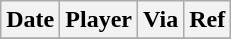<table class="wikitable">
<tr>
<th>Date</th>
<th>Player</th>
<th>Via</th>
<th>Ref</th>
</tr>
<tr>
</tr>
</table>
